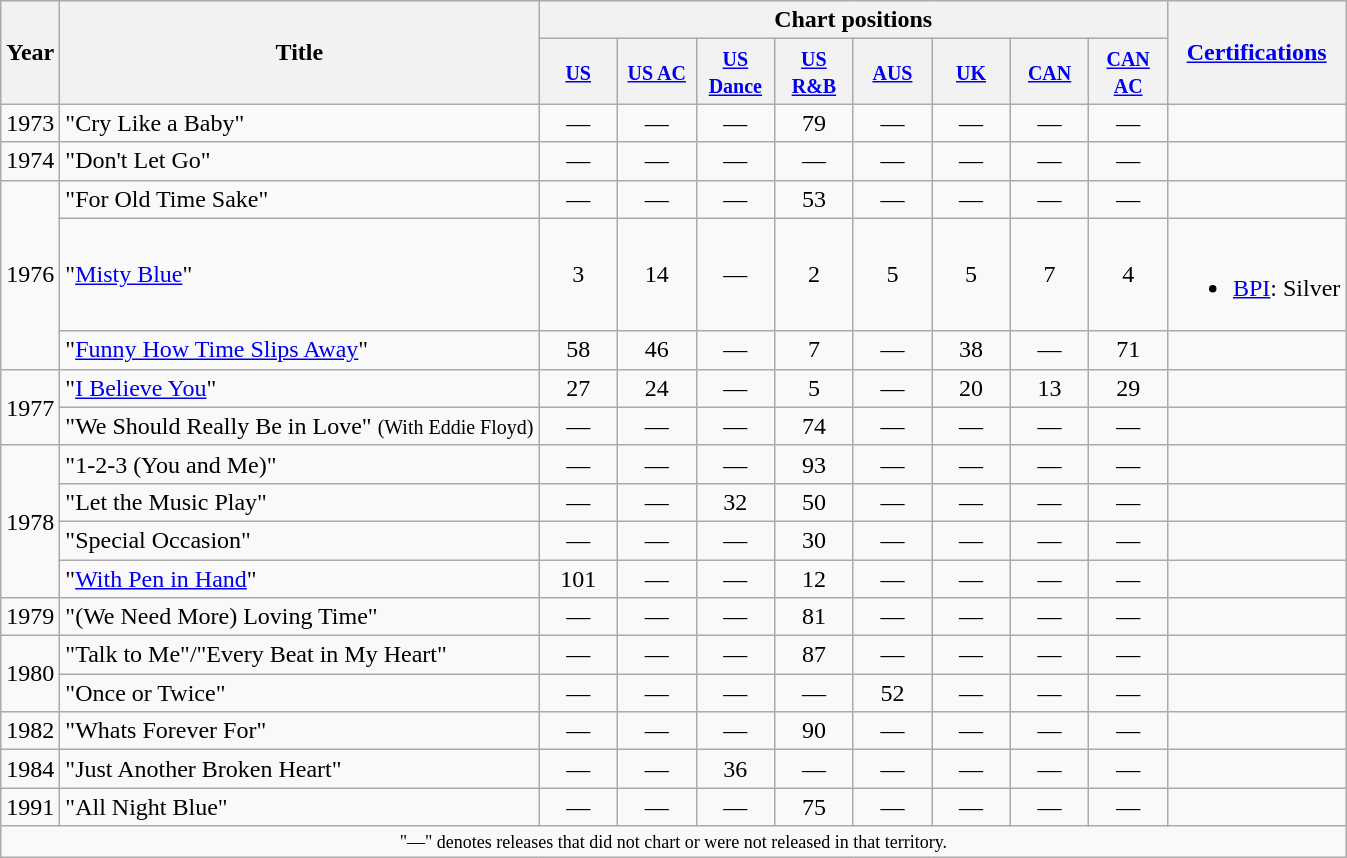<table class="wikitable">
<tr>
<th rowspan="2">Year</th>
<th rowspan="2">Title</th>
<th colspan="8">Chart positions</th>
<th rowspan="2"><a href='#'>Certifications</a></th>
</tr>
<tr>
<th width="45"><small><a href='#'>US</a></small><br></th>
<th width="45"><small><a href='#'>US AC</a></small><br></th>
<th width="45"><small><a href='#'>US Dance</a></small><br></th>
<th width="45"><small><a href='#'>US R&B</a></small><br></th>
<th width="45"><small><a href='#'>AUS</a></small><br></th>
<th width="45"><small><a href='#'>UK</a></small><br></th>
<th width="45"><small><a href='#'>CAN</a></small><br></th>
<th width="45"><small><a href='#'>CAN AC</a></small><br></th>
</tr>
<tr>
<td>1973</td>
<td>"Cry Like a Baby"</td>
<td align="center">—</td>
<td align="center">—</td>
<td align="center">—</td>
<td align="center">79</td>
<td align="center">—</td>
<td align="center">—</td>
<td align="center">—</td>
<td align="center">—</td>
<td></td>
</tr>
<tr>
<td>1974</td>
<td>"Don't Let Go"</td>
<td align="center">—</td>
<td align="center">—</td>
<td align="center">—</td>
<td align="center">—</td>
<td align="center">—</td>
<td align="center">—</td>
<td align="center">—</td>
<td align="center">—</td>
<td></td>
</tr>
<tr>
<td rowspan="3">1976</td>
<td>"For Old Time Sake"</td>
<td align="center">—</td>
<td align="center">—</td>
<td align="center">—</td>
<td align="center">53</td>
<td align="center">—</td>
<td align="center">—</td>
<td align="center">—</td>
<td align="center">—</td>
<td></td>
</tr>
<tr>
<td>"<a href='#'>Misty Blue</a>"</td>
<td align="center">3</td>
<td align="center">14</td>
<td align="center">—</td>
<td align="center">2</td>
<td align="center">5</td>
<td align="center">5</td>
<td align="center">7</td>
<td align="center">4</td>
<td><br><ul><li><a href='#'>BPI</a>: Silver</li></ul></td>
</tr>
<tr>
<td>"<a href='#'>Funny How Time Slips Away</a>"</td>
<td align="center">58</td>
<td align="center">46</td>
<td align="center">—</td>
<td align="center">7</td>
<td align="center">—</td>
<td align="center">38</td>
<td align="center">—</td>
<td align="center">71</td>
<td></td>
</tr>
<tr>
<td rowspan="2">1977</td>
<td>"<a href='#'>I Believe You</a>"</td>
<td align="center">27</td>
<td align="center">24</td>
<td align="center">—</td>
<td align="center">5</td>
<td align="center">—</td>
<td align="center">20</td>
<td align="center">13</td>
<td align="center">29</td>
<td></td>
</tr>
<tr>
<td>"We Should Really Be in Love" <small>(With Eddie Floyd)</small></td>
<td align="center">—</td>
<td align="center">—</td>
<td align="center">—</td>
<td align="center">74</td>
<td align="center">—</td>
<td align="center">—</td>
<td align="center">—</td>
<td align="center">—</td>
<td></td>
</tr>
<tr>
<td rowspan="4">1978</td>
<td>"1-2-3 (You and Me)"</td>
<td align="center">—</td>
<td align="center">—</td>
<td align="center">—</td>
<td align="center">93</td>
<td align="center">—</td>
<td align="center">—</td>
<td align="center">—</td>
<td align="center">—</td>
<td></td>
</tr>
<tr>
<td>"Let the Music Play"</td>
<td align="center">—</td>
<td align="center">—</td>
<td align="center">32</td>
<td align="center">50</td>
<td align="center">—</td>
<td align="center">—</td>
<td align="center">—</td>
<td align="center">—</td>
<td></td>
</tr>
<tr>
<td>"Special Occasion"</td>
<td align="center">—</td>
<td align="center">—</td>
<td align="center">—</td>
<td align="center">30</td>
<td align="center">—</td>
<td align="center">—</td>
<td align="center">—</td>
<td align="center">—</td>
<td></td>
</tr>
<tr>
<td>"<a href='#'>With Pen in Hand</a>"</td>
<td align="center">101</td>
<td align="center">—</td>
<td align="center">—</td>
<td align="center">12</td>
<td align="center">—</td>
<td align="center">—</td>
<td align="center">—</td>
<td align="center">—</td>
<td></td>
</tr>
<tr>
<td>1979</td>
<td>"(We Need More) Loving Time"</td>
<td align="center">—</td>
<td align="center">—</td>
<td align="center">—</td>
<td align="center">81</td>
<td align="center">—</td>
<td align="center">—</td>
<td align="center">—</td>
<td align="center">—</td>
<td></td>
</tr>
<tr>
<td rowspan="2">1980</td>
<td>"Talk to Me"/"Every Beat in My Heart"</td>
<td align="center">—</td>
<td align="center">—</td>
<td align="center">—</td>
<td align="center">87</td>
<td align="center">—</td>
<td align="center">—</td>
<td align="center">—</td>
<td align="center">—</td>
<td></td>
</tr>
<tr>
<td>"Once or Twice"</td>
<td align="center">—</td>
<td align="center">—</td>
<td align="center">—</td>
<td align="center">—</td>
<td align="center">52</td>
<td align="center">—</td>
<td align="center">—</td>
<td align="center">—</td>
<td></td>
</tr>
<tr>
<td>1982</td>
<td>"Whats Forever For"</td>
<td align="center">—</td>
<td align="center">—</td>
<td align="center">—</td>
<td align="center">90</td>
<td align="center">—</td>
<td align="center">—</td>
<td align="center">—</td>
<td align="center">—</td>
<td></td>
</tr>
<tr>
<td>1984</td>
<td>"Just Another Broken Heart"</td>
<td align="center">—</td>
<td align="center">—</td>
<td align="center">36</td>
<td align="center">—</td>
<td align="center">—</td>
<td align="center">—</td>
<td align="center">—</td>
<td align="center">—</td>
<td></td>
</tr>
<tr>
<td>1991</td>
<td>"All Night Blue"</td>
<td align="center">—</td>
<td align="center">—</td>
<td align="center">—</td>
<td align="center">75</td>
<td align="center">—</td>
<td align="center">—</td>
<td align="center">—</td>
<td align="center">—</td>
<td></td>
</tr>
<tr>
<td colspan="11" style="text-align:center; font-size:9pt;">"—" denotes releases that did not chart or were not released in that territory.</td>
</tr>
</table>
